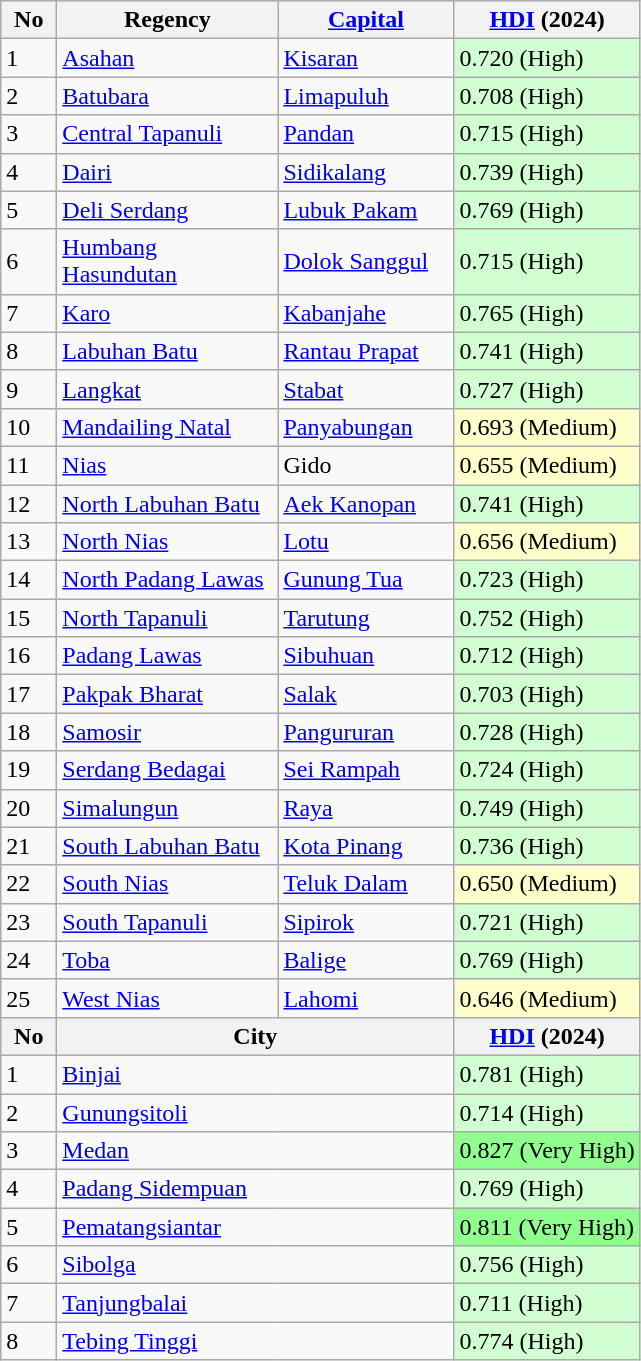<table class="wikitable sortable">
<tr>
<th width="30">No</th>
<th width="140">Regency</th>
<th width="110"><a href='#'>Capital</a></th>
<th><a href='#'>HDI</a> (2024)</th>
</tr>
<tr>
<td>1</td>
<td><a href='#'>Asahan</a></td>
<td><a href='#'>Kisaran</a></td>
<td style="background-color:#D2FFD2">0.720 (High)</td>
</tr>
<tr>
<td>2</td>
<td><a href='#'>Batubara</a></td>
<td><a href='#'>Limapuluh</a></td>
<td style="background-color:#D2FFD2">0.708 (High)</td>
</tr>
<tr>
<td>3</td>
<td><a href='#'>Central Tapanuli</a></td>
<td><a href='#'>Pandan</a></td>
<td style="background-color:#D2FFD2">0.715 (High)</td>
</tr>
<tr>
<td>4</td>
<td><a href='#'>Dairi</a></td>
<td><a href='#'>Sidikalang</a></td>
<td style="background-color:#D2FFD2">0.739 (High)</td>
</tr>
<tr>
<td>5</td>
<td><a href='#'>Deli Serdang</a></td>
<td><a href='#'>Lubuk Pakam</a></td>
<td style="background-color:#D2FFD2">0.769 (High)</td>
</tr>
<tr>
<td>6</td>
<td><a href='#'>Humbang Hasundutan</a></td>
<td><a href='#'>Dolok Sanggul</a></td>
<td style="background-color:#D2FFD2">0.715 (High)</td>
</tr>
<tr>
<td>7</td>
<td><a href='#'>Karo</a></td>
<td><a href='#'>Kabanjahe</a></td>
<td style="background-color:#D2FFD2">0.765 (High)</td>
</tr>
<tr>
<td>8</td>
<td><a href='#'>Labuhan Batu</a></td>
<td><a href='#'>Rantau Prapat</a></td>
<td style="background-color:#D2FFD2">0.741 (High)</td>
</tr>
<tr>
<td>9</td>
<td><a href='#'>Langkat</a></td>
<td><a href='#'>Stabat</a></td>
<td style="background-color:#D2FFD2">0.727 (High)</td>
</tr>
<tr>
<td>10</td>
<td><a href='#'>Mandailing Natal</a></td>
<td><a href='#'>Panyabungan</a></td>
<td style="background-color:#FFFFCC">0.693 (Medium)</td>
</tr>
<tr>
<td>11</td>
<td><a href='#'>Nias</a></td>
<td>Gido</td>
<td style="background-color:#FFFFCC">0.655 (Medium)</td>
</tr>
<tr>
<td>12</td>
<td><a href='#'>North Labuhan Batu</a></td>
<td><a href='#'>Aek Kanopan</a></td>
<td style="background-color:#D2FFD2">0.741 (High)</td>
</tr>
<tr>
<td>13</td>
<td><a href='#'>North Nias</a></td>
<td><a href='#'>Lotu</a></td>
<td style="background-color:#FFFFCC">0.656 (Medium)</td>
</tr>
<tr>
<td>14</td>
<td><a href='#'>North Padang Lawas</a></td>
<td><a href='#'>Gunung Tua</a></td>
<td style="background-color:#D2FFD2">0.723 (High)</td>
</tr>
<tr>
<td>15</td>
<td><a href='#'>North Tapanuli</a></td>
<td><a href='#'>Tarutung</a></td>
<td style="background-color:#D2FFD2">0.752 (High)</td>
</tr>
<tr>
<td>16</td>
<td><a href='#'>Padang Lawas</a></td>
<td><a href='#'>Sibuhuan</a></td>
<td style="background-color:#D2FFD2">0.712 (High)</td>
</tr>
<tr>
<td>17</td>
<td><a href='#'>Pakpak Bharat</a></td>
<td><a href='#'>Salak</a></td>
<td style="background-color:#D2FFD2">0.703 (High)</td>
</tr>
<tr>
<td>18</td>
<td><a href='#'>Samosir</a></td>
<td><a href='#'>Pangururan</a></td>
<td style="background-color:#D2FFD2">0.728 (High)</td>
</tr>
<tr>
<td>19</td>
<td><a href='#'>Serdang Bedagai</a></td>
<td><a href='#'>Sei Rampah</a></td>
<td style="background-color:#D2FFD2">0.724 (High)</td>
</tr>
<tr>
<td>20</td>
<td><a href='#'>Simalungun</a></td>
<td><a href='#'>Raya</a></td>
<td style="background-color:#D2FFD2">0.749 (High)</td>
</tr>
<tr>
<td>21</td>
<td><a href='#'>South Labuhan Batu</a></td>
<td><a href='#'>Kota Pinang</a></td>
<td style="background-color:#D2FFD2">0.736 (High)</td>
</tr>
<tr>
<td>22</td>
<td><a href='#'>South Nias</a></td>
<td><a href='#'>Teluk Dalam</a></td>
<td style="background-color:#FFFFCC">0.650 (Medium)</td>
</tr>
<tr>
<td>23</td>
<td><a href='#'>South Tapanuli</a></td>
<td><a href='#'>Sipirok</a></td>
<td style="background-color:#D2FFD2">0.721 (High)</td>
</tr>
<tr>
<td>24</td>
<td><a href='#'>Toba</a></td>
<td><a href='#'>Balige</a></td>
<td style="background-color:#D2FFD2">0.769 (High)</td>
</tr>
<tr>
<td>25</td>
<td><a href='#'>West Nias</a></td>
<td><a href='#'>Lahomi</a></td>
<td style="background-color:#FFFFCC">0.646 (Medium)</td>
</tr>
<tr>
<th>No</th>
<th colspan="2">City</th>
<th><a href='#'>HDI</a> (2024)</th>
</tr>
<tr>
<td>1</td>
<td colspan="2"><a href='#'>Binjai</a></td>
<td style="background-color:#D2FFD2">0.781 (High)</td>
</tr>
<tr>
<td>2</td>
<td colspan="2"><a href='#'>Gunungsitoli</a></td>
<td style="background-color:#D2FFD2">0.714 (High)</td>
</tr>
<tr>
<td>3</td>
<td colspan="2"><a href='#'>Medan</a></td>
<td style="background-color:#90FF90">0.827 (Very High)</td>
</tr>
<tr>
<td>4</td>
<td colspan="2"><a href='#'>Padang Sidempuan</a></td>
<td style="background-color:#D2FFD2">0.769 (High)</td>
</tr>
<tr>
<td>5</td>
<td colspan="2"><a href='#'>Pematangsiantar</a></td>
<td style="background-color:#90FF90">0.811 (Very High)</td>
</tr>
<tr>
<td>6</td>
<td colspan="2"><a href='#'>Sibolga</a></td>
<td style="background-color:#D2FFD2">0.756 (High)</td>
</tr>
<tr>
<td>7</td>
<td colspan="2"><a href='#'>Tanjungbalai</a></td>
<td style="background-color:#D2FFD2">0.711 (High)</td>
</tr>
<tr>
<td>8</td>
<td colspan="2"><a href='#'>Tebing Tinggi</a></td>
<td style="background-color:#D2FFD2">0.774 (High)</td>
</tr>
</table>
